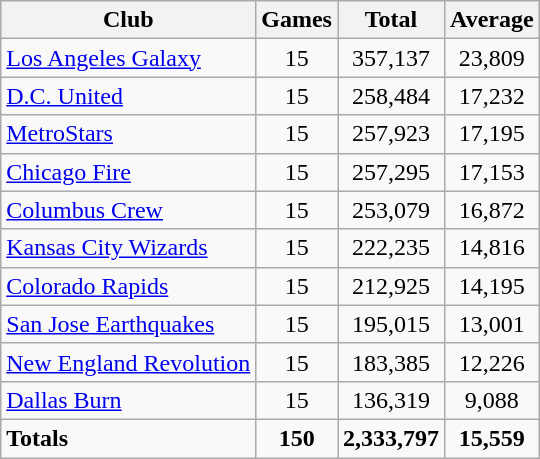<table class="wikitable" style="font-size:100%">
<tr>
<th>Club</th>
<th>Games</th>
<th>Total</th>
<th>Average</th>
</tr>
<tr>
<td><a href='#'>Los Angeles Galaxy</a></td>
<td align=center>15</td>
<td align=center>357,137</td>
<td align=center>23,809</td>
</tr>
<tr>
<td><a href='#'>D.C. United</a></td>
<td align=center>15</td>
<td align=center>258,484</td>
<td align=center>17,232</td>
</tr>
<tr>
<td><a href='#'>MetroStars</a></td>
<td align=center>15</td>
<td align=center>257,923</td>
<td align=center>17,195</td>
</tr>
<tr>
<td><a href='#'>Chicago Fire</a></td>
<td align=center>15</td>
<td align=center>257,295</td>
<td align=center>17,153</td>
</tr>
<tr>
<td><a href='#'>Columbus Crew</a></td>
<td align=center>15</td>
<td align=center>253,079</td>
<td align=center>16,872</td>
</tr>
<tr>
<td><a href='#'>Kansas City Wizards</a></td>
<td align=center>15</td>
<td align=center>222,235</td>
<td align=center>14,816</td>
</tr>
<tr>
<td><a href='#'>Colorado Rapids</a></td>
<td align=center>15</td>
<td align=center>212,925</td>
<td align=center>14,195</td>
</tr>
<tr>
<td><a href='#'>San Jose Earthquakes</a></td>
<td align=center>15</td>
<td align=center>195,015</td>
<td align=center>13,001</td>
</tr>
<tr>
<td><a href='#'>New England Revolution</a></td>
<td align=center>15</td>
<td align=center>183,385</td>
<td align=center>12,226</td>
</tr>
<tr>
<td><a href='#'>Dallas Burn</a></td>
<td align=center>15</td>
<td align=center>136,319</td>
<td align=center>9,088</td>
</tr>
<tr>
<td><strong>Totals</strong></td>
<td align=center><strong>150</strong></td>
<td align=center><strong>2,333,797</strong></td>
<td align=center><strong>15,559</strong></td>
</tr>
</table>
